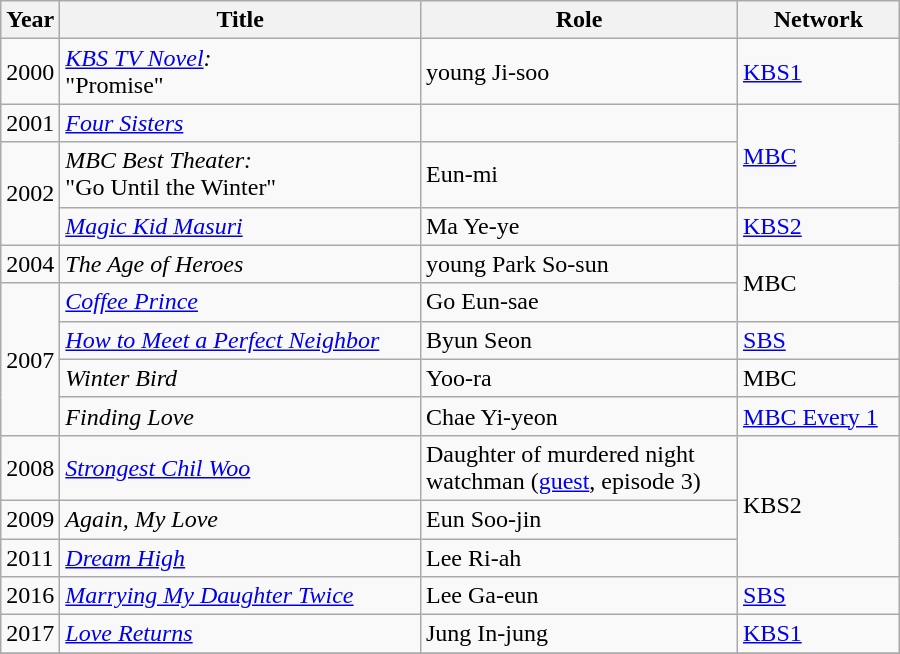<table class="wikitable" style="width:600px">
<tr>
<th width=10>Year</th>
<th>Title</th>
<th>Role</th>
<th>Network</th>
</tr>
<tr>
<td>2000</td>
<td><em><a href='#'>KBS TV Novel</a>:</em><br>"Promise"</td>
<td>young Ji-soo</td>
<td><a href='#'>KBS1</a></td>
</tr>
<tr>
<td>2001</td>
<td><em><a href='#'>Four Sisters</a></em></td>
<td></td>
<td rowspan=2><a href='#'>MBC</a></td>
</tr>
<tr>
<td rowspan=2>2002</td>
<td><em>MBC Best Theater:</em><br>"Go Until the Winter"</td>
<td>Eun-mi</td>
</tr>
<tr>
<td><em><a href='#'>Magic Kid Masuri</a></em></td>
<td>Ma Ye-ye</td>
<td><a href='#'>KBS2</a></td>
</tr>
<tr>
<td>2004</td>
<td><em>The Age of Heroes</em></td>
<td>young Park So-sun</td>
<td rowspan=2>MBC</td>
</tr>
<tr>
<td rowspan=4>2007</td>
<td><em><a href='#'>Coffee Prince</a></em></td>
<td>Go Eun-sae</td>
</tr>
<tr>
<td><em><a href='#'>How to Meet a Perfect Neighbor</a></em></td>
<td>Byun Seon</td>
<td><a href='#'>SBS</a></td>
</tr>
<tr>
<td><em>Winter Bird</em></td>
<td>Yoo-ra</td>
<td>MBC</td>
</tr>
<tr>
<td><em>Finding Love</em></td>
<td>Chae Yi-yeon</td>
<td><a href='#'>MBC Every 1</a></td>
</tr>
<tr>
<td>2008</td>
<td><em><a href='#'>Strongest Chil Woo</a></em></td>
<td>Daughter of murdered night <br> watchman (<a href='#'>guest</a>, episode 3)</td>
<td rowspan=3>KBS2</td>
</tr>
<tr>
<td>2009</td>
<td><em>Again, My Love</em> </td>
<td>Eun Soo-jin</td>
</tr>
<tr>
<td>2011</td>
<td><em><a href='#'>Dream High</a></em></td>
<td>Lee Ri-ah</td>
</tr>
<tr>
<td>2016</td>
<td><em><a href='#'>Marrying My Daughter Twice</a></em></td>
<td>Lee Ga-eun</td>
<td><a href='#'>SBS</a></td>
</tr>
<tr>
<td>2017</td>
<td><em><a href='#'>Love Returns</a></em></td>
<td>Jung In-jung</td>
<td><a href='#'>KBS1</a></td>
</tr>
<tr>
</tr>
</table>
